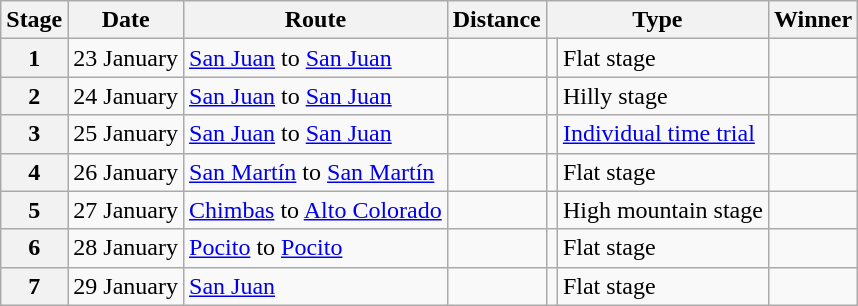<table class="wikitable">
<tr>
<th scope="col">Stage</th>
<th scope="col">Date</th>
<th scope="col">Route</th>
<th scope="col">Distance</th>
<th colspan="2" scope="col">Type</th>
<th scope="col">Winner</th>
</tr>
<tr>
<th scope="row">1</th>
<td>23 January</td>
<td><a href='#'>San Juan</a> to <a href='#'>San Juan</a></td>
<td style="text-align:center;"></td>
<td></td>
<td>Flat stage</td>
<td></td>
</tr>
<tr>
<th scope="row">2</th>
<td>24 January</td>
<td><a href='#'>San Juan</a> to <a href='#'>San Juan</a></td>
<td style="text-align:center;"></td>
<td></td>
<td>Hilly stage</td>
<td></td>
</tr>
<tr>
<th scope="row">3</th>
<td>25 January</td>
<td><a href='#'>San Juan</a> to <a href='#'>San Juan</a></td>
<td style="text-align:center;"></td>
<td></td>
<td><a href='#'>Individual time trial</a></td>
<td></td>
</tr>
<tr>
<th scope="row">4</th>
<td>26 January</td>
<td><a href='#'>San Martín</a> to <a href='#'>San Martín</a></td>
<td style="text-align:center;"></td>
<td></td>
<td>Flat stage</td>
<td></td>
</tr>
<tr>
<th scope="row">5</th>
<td>27 January</td>
<td><a href='#'>Chimbas</a> to <a href='#'>Alto Colorado</a></td>
<td style="text-align:center;"></td>
<td></td>
<td>High mountain stage</td>
<td></td>
</tr>
<tr>
<th scope="row">6</th>
<td>28 January</td>
<td><a href='#'>Pocito</a> to <a href='#'>Pocito</a></td>
<td style="text-align:center;"></td>
<td></td>
<td>Flat stage</td>
<td></td>
</tr>
<tr>
<th scope="row">7</th>
<td>29 January</td>
<td><a href='#'>San Juan</a></td>
<td style="text-align:center;"></td>
<td></td>
<td>Flat stage</td>
<td></td>
</tr>
</table>
